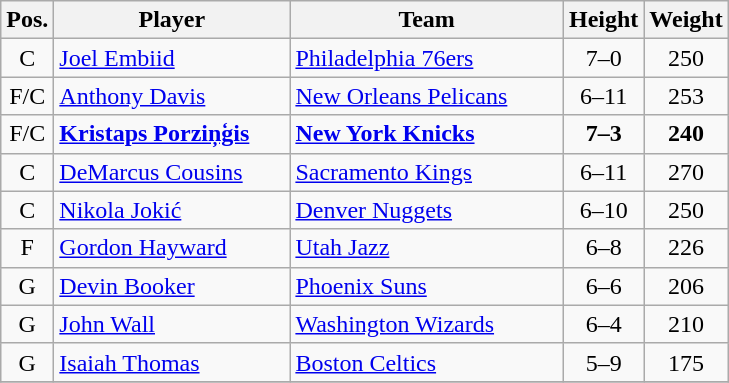<table class="wikitable">
<tr>
<th>Pos.</th>
<th style="width:150px;">Player</th>
<th width=175>Team</th>
<th>Height</th>
<th>Weight</th>
</tr>
<tr>
<td style="text-align:center">C</td>
<td><a href='#'>Joel Embiid</a></td>
<td><a href='#'>Philadelphia 76ers</a></td>
<td align=center>7–0</td>
<td align=center>250</td>
</tr>
<tr>
<td style="text-align:center">F/C</td>
<td><a href='#'>Anthony Davis</a></td>
<td><a href='#'>New Orleans Pelicans</a></td>
<td align=center>6–11</td>
<td align=center>253</td>
</tr>
<tr>
<td style="text-align:center">F/C</td>
<td><strong><a href='#'>Kristaps Porziņģis</a></strong></td>
<td><strong><a href='#'>New York Knicks</a></strong></td>
<td align=center><strong>7–3</strong></td>
<td align=center><strong>240</strong></td>
</tr>
<tr>
<td style="text-align:center">C</td>
<td><a href='#'>DeMarcus Cousins</a></td>
<td><a href='#'>Sacramento Kings</a></td>
<td align=center>6–11</td>
<td align=center>270</td>
</tr>
<tr>
<td style="text-align:center">C</td>
<td><a href='#'>Nikola Jokić</a></td>
<td><a href='#'>Denver Nuggets</a></td>
<td align=center>6–10</td>
<td align=center>250</td>
</tr>
<tr>
<td style="text-align:center">F</td>
<td><a href='#'>Gordon Hayward</a></td>
<td><a href='#'>Utah Jazz</a></td>
<td align=center>6–8</td>
<td align=center>226</td>
</tr>
<tr>
<td style="text-align:center">G</td>
<td><a href='#'>Devin Booker</a></td>
<td><a href='#'>Phoenix Suns</a></td>
<td align=center>6–6</td>
<td align=center>206</td>
</tr>
<tr>
<td style="text-align:center">G</td>
<td><a href='#'>John Wall</a></td>
<td><a href='#'>Washington Wizards</a></td>
<td align=center>6–4</td>
<td align=center>210</td>
</tr>
<tr>
<td style="text-align:center">G</td>
<td><a href='#'>Isaiah Thomas</a></td>
<td><a href='#'>Boston Celtics</a></td>
<td align=center>5–9</td>
<td align=center>175</td>
</tr>
<tr>
</tr>
</table>
